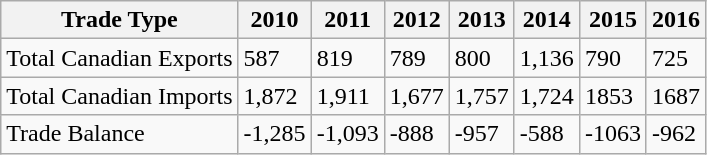<table class="wikitable">
<tr>
<th>Trade Type</th>
<th>2010</th>
<th>2011</th>
<th>2012</th>
<th>2013</th>
<th>2014</th>
<th>2015</th>
<th>2016</th>
</tr>
<tr>
<td>Total Canadian Exports</td>
<td>587</td>
<td>819</td>
<td>789</td>
<td>800</td>
<td>1,136</td>
<td>790</td>
<td>725</td>
</tr>
<tr>
<td>Total Canadian Imports</td>
<td>1,872</td>
<td>1,911</td>
<td>1,677</td>
<td>1,757</td>
<td>1,724</td>
<td>1853</td>
<td>1687</td>
</tr>
<tr>
<td>Trade Balance</td>
<td>-1,285</td>
<td>-1,093</td>
<td>-888</td>
<td>-957</td>
<td>-588</td>
<td>-1063</td>
<td>-962</td>
</tr>
</table>
